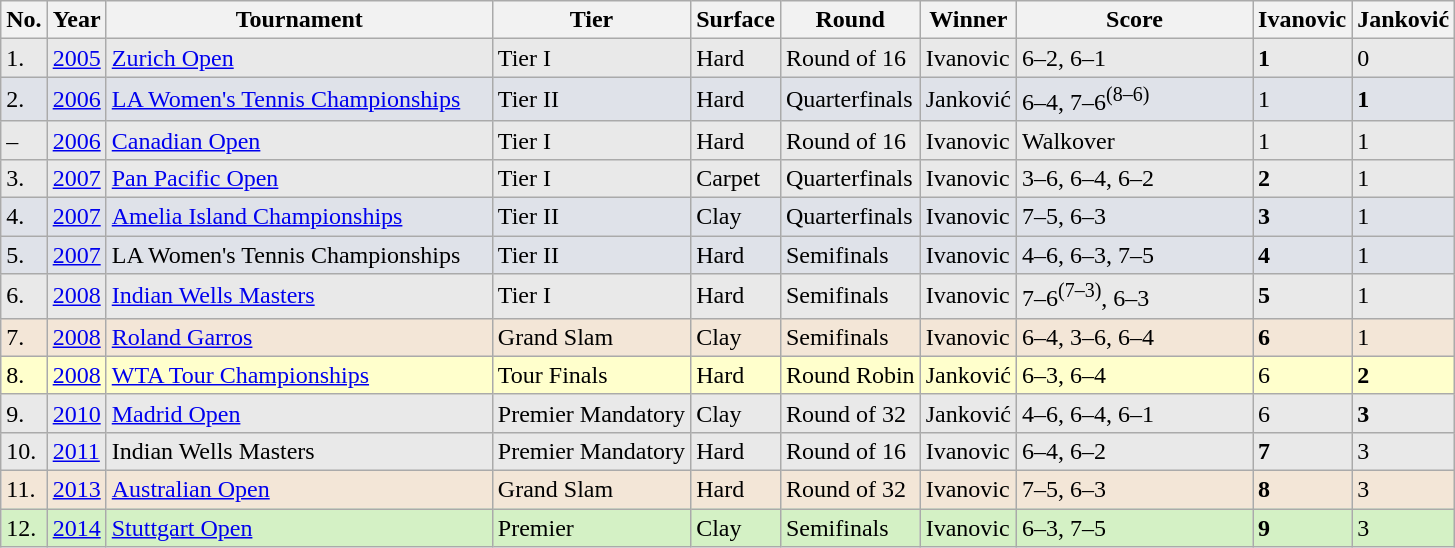<table class="sortable wikitable">
<tr>
<th>No.</th>
<th>Year</th>
<th width=250>Tournament</th>
<th>Tier</th>
<th>Surface</th>
<th>Round</th>
<th>Winner</th>
<th width=150>Score</th>
<th>Ivanovic</th>
<th>Janković</th>
</tr>
<tr style="background:#e9e9e9;">
<td>1.</td>
<td><a href='#'>2005</a></td>
<td><a href='#'>Zurich Open</a></td>
<td>Tier I</td>
<td>Hard</td>
<td>Round of 16</td>
<td>Ivanovic</td>
<td>6–2, 6–1</td>
<td><strong>1</strong></td>
<td>0</td>
</tr>
<tr bgcolor="#DFE2E9">
<td>2.</td>
<td><a href='#'>2006</a></td>
<td><a href='#'>LA Women's Tennis Championships</a></td>
<td>Tier II</td>
<td>Hard</td>
<td>Quarterfinals</td>
<td>Janković</td>
<td>6–4, 7–6<sup>(8–6)</sup></td>
<td>1</td>
<td><strong>1</strong></td>
</tr>
<tr style="background:#e9e9e9;">
<td>–</td>
<td><a href='#'>2006</a></td>
<td><a href='#'>Canadian Open</a></td>
<td>Tier I</td>
<td>Hard</td>
<td>Round of 16</td>
<td>Ivanovic</td>
<td>Walkover</td>
<td>1</td>
<td>1</td>
</tr>
<tr style="background:#e9e9e9;">
<td>3.</td>
<td><a href='#'>2007</a></td>
<td><a href='#'>Pan Pacific Open</a></td>
<td>Tier I</td>
<td>Carpet</td>
<td>Quarterfinals</td>
<td>Ivanovic</td>
<td>3–6, 6–4, 6–2</td>
<td><strong>2</strong></td>
<td>1</td>
</tr>
<tr bgcolor="#DFE2E9">
<td>4.</td>
<td><a href='#'>2007</a></td>
<td><a href='#'>Amelia Island Championships</a></td>
<td>Tier II</td>
<td>Clay</td>
<td>Quarterfinals</td>
<td>Ivanovic</td>
<td>7–5, 6–3</td>
<td><strong>3</strong></td>
<td>1</td>
</tr>
<tr bgcolor="#DFE2E9">
<td>5.</td>
<td><a href='#'>2007</a></td>
<td>LA Women's Tennis Championships</td>
<td>Tier II</td>
<td>Hard</td>
<td>Semifinals</td>
<td>Ivanovic</td>
<td>4–6, 6–3, 7–5</td>
<td><strong>4</strong></td>
<td>1</td>
</tr>
<tr style="background:#e9e9e9;">
<td>6.</td>
<td><a href='#'>2008</a></td>
<td><a href='#'>Indian Wells Masters</a></td>
<td>Tier I</td>
<td>Hard</td>
<td>Semifinals</td>
<td>Ivanovic</td>
<td>7–6<sup>(7–3)</sup>, 6–3</td>
<td><strong>5</strong></td>
<td>1</td>
</tr>
<tr style="background:#f3e6d7;">
<td>7.</td>
<td><a href='#'>2008</a></td>
<td><a href='#'>Roland Garros</a></td>
<td>Grand Slam</td>
<td>Clay</td>
<td>Semifinals</td>
<td>Ivanovic</td>
<td>6–4, 3–6, 6–4</td>
<td><strong>6</strong></td>
<td>1</td>
</tr>
<tr bgcolor="#FFFFCC">
<td>8.</td>
<td><a href='#'>2008</a></td>
<td><a href='#'>WTA Tour Championships</a></td>
<td>Tour Finals</td>
<td>Hard</td>
<td>Round Robin</td>
<td>Janković</td>
<td>6–3, 6–4</td>
<td>6</td>
<td><strong>2</strong></td>
</tr>
<tr style="background:#e9e9e9;">
<td>9.</td>
<td><a href='#'>2010</a></td>
<td><a href='#'>Madrid Open</a></td>
<td>Premier Mandatory</td>
<td>Clay</td>
<td>Round of 32</td>
<td>Janković</td>
<td>4–6, 6–4, 6–1</td>
<td>6</td>
<td><strong>3</strong></td>
</tr>
<tr style="background:#e9e9e9;">
<td>10.</td>
<td><a href='#'>2011</a></td>
<td>Indian Wells Masters</td>
<td>Premier Mandatory</td>
<td>Hard</td>
<td>Round of 16</td>
<td>Ivanovic</td>
<td>6–4, 6–2</td>
<td><strong>7</strong></td>
<td>3</td>
</tr>
<tr style="background:#f3e6d7;">
<td>11.</td>
<td><a href='#'>2013</a></td>
<td><a href='#'>Australian Open</a></td>
<td>Grand Slam</td>
<td>Hard</td>
<td>Round of 32</td>
<td>Ivanovic</td>
<td>7–5, 6–3</td>
<td><strong>8</strong></td>
<td>3</td>
</tr>
<tr style="background:#d4f1c5;">
<td>12.</td>
<td><a href='#'>2014</a></td>
<td><a href='#'>Stuttgart Open</a></td>
<td>Premier</td>
<td>Clay</td>
<td>Semifinals</td>
<td>Ivanovic</td>
<td>6–3, 7–5</td>
<td><strong>9</strong></td>
<td>3</td>
</tr>
</table>
